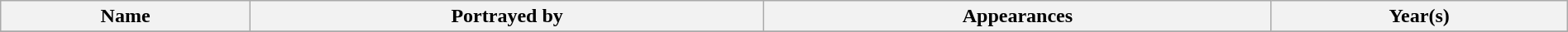<table class="wikitable" style="width:100%;">
<tr>
<th>Name</th>
<th>Portrayed by</th>
<th>Appearances</th>
<th>Year(s)</th>
</tr>
<tr>
</tr>
</table>
